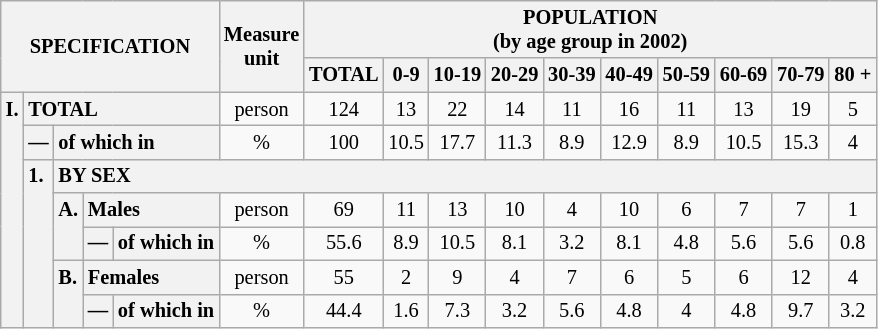<table class="wikitable" style="font-size:85%; text-align:center">
<tr>
<th rowspan="2" colspan="5">SPECIFICATION</th>
<th rowspan="2">Measure<br> unit</th>
<th colspan="10" rowspan="1">POPULATION<br> (by age group in 2002)</th>
</tr>
<tr>
<th>TOTAL</th>
<th>0-9</th>
<th>10-19</th>
<th>20-29</th>
<th>30-39</th>
<th>40-49</th>
<th>50-59</th>
<th>60-69</th>
<th>70-79</th>
<th>80 +</th>
</tr>
<tr>
<th style="text-align:left" valign="top" rowspan="7">I.</th>
<th style="text-align:left" colspan="4">TOTAL</th>
<td>person</td>
<td>124</td>
<td>13</td>
<td>22</td>
<td>14</td>
<td>11</td>
<td>16</td>
<td>11</td>
<td>13</td>
<td>19</td>
<td>5</td>
</tr>
<tr>
<th style="text-align:left" valign="top">—</th>
<th style="text-align:left" colspan="3">of which in</th>
<td>%</td>
<td>100</td>
<td>10.5</td>
<td>17.7</td>
<td>11.3</td>
<td>8.9</td>
<td>12.9</td>
<td>8.9</td>
<td>10.5</td>
<td>15.3</td>
<td>4</td>
</tr>
<tr>
<th style="text-align:left" valign="top" rowspan="5">1.</th>
<th style="text-align:left" colspan="14">BY SEX</th>
</tr>
<tr>
<th style="text-align:left" valign="top" rowspan="2">A.</th>
<th style="text-align:left" colspan="2">Males</th>
<td>person</td>
<td>69</td>
<td>11</td>
<td>13</td>
<td>10</td>
<td>4</td>
<td>10</td>
<td>6</td>
<td>7</td>
<td>7</td>
<td>1</td>
</tr>
<tr>
<th style="text-align:left" valign="top">—</th>
<th style="text-align:left" colspan="1">of which in</th>
<td>%</td>
<td>55.6</td>
<td>8.9</td>
<td>10.5</td>
<td>8.1</td>
<td>3.2</td>
<td>8.1</td>
<td>4.8</td>
<td>5.6</td>
<td>5.6</td>
<td>0.8</td>
</tr>
<tr>
<th style="text-align:left" valign="top" rowspan="2">B.</th>
<th style="text-align:left" colspan="2">Females</th>
<td>person</td>
<td>55</td>
<td>2</td>
<td>9</td>
<td>4</td>
<td>7</td>
<td>6</td>
<td>5</td>
<td>6</td>
<td>12</td>
<td>4</td>
</tr>
<tr>
<th style="text-align:left" valign="top">—</th>
<th style="text-align:left" colspan="1">of which in</th>
<td>%</td>
<td>44.4</td>
<td>1.6</td>
<td>7.3</td>
<td>3.2</td>
<td>5.6</td>
<td>4.8</td>
<td>4</td>
<td>4.8</td>
<td>9.7</td>
<td>3.2</td>
</tr>
</table>
